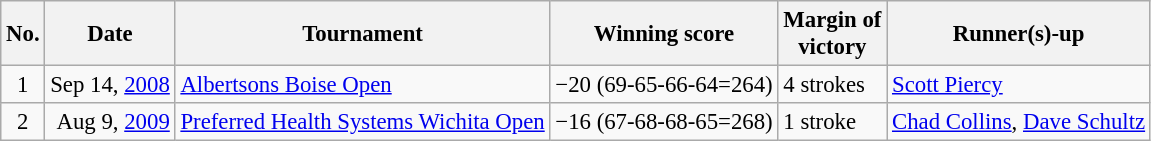<table class="wikitable" style="font-size:95%;">
<tr>
<th>No.</th>
<th>Date</th>
<th>Tournament</th>
<th>Winning score</th>
<th>Margin of<br>victory</th>
<th>Runner(s)-up</th>
</tr>
<tr>
<td align=center>1</td>
<td align=right>Sep 14, <a href='#'>2008</a></td>
<td><a href='#'>Albertsons Boise Open</a></td>
<td>−20 (69-65-66-64=264)</td>
<td>4 strokes</td>
<td> <a href='#'>Scott Piercy</a></td>
</tr>
<tr>
<td align=center>2</td>
<td align=right>Aug 9, <a href='#'>2009</a></td>
<td><a href='#'>Preferred Health Systems Wichita Open</a></td>
<td>−16 (67-68-68-65=268)</td>
<td>1 stroke</td>
<td> <a href='#'>Chad Collins</a>,  <a href='#'>Dave Schultz</a></td>
</tr>
</table>
